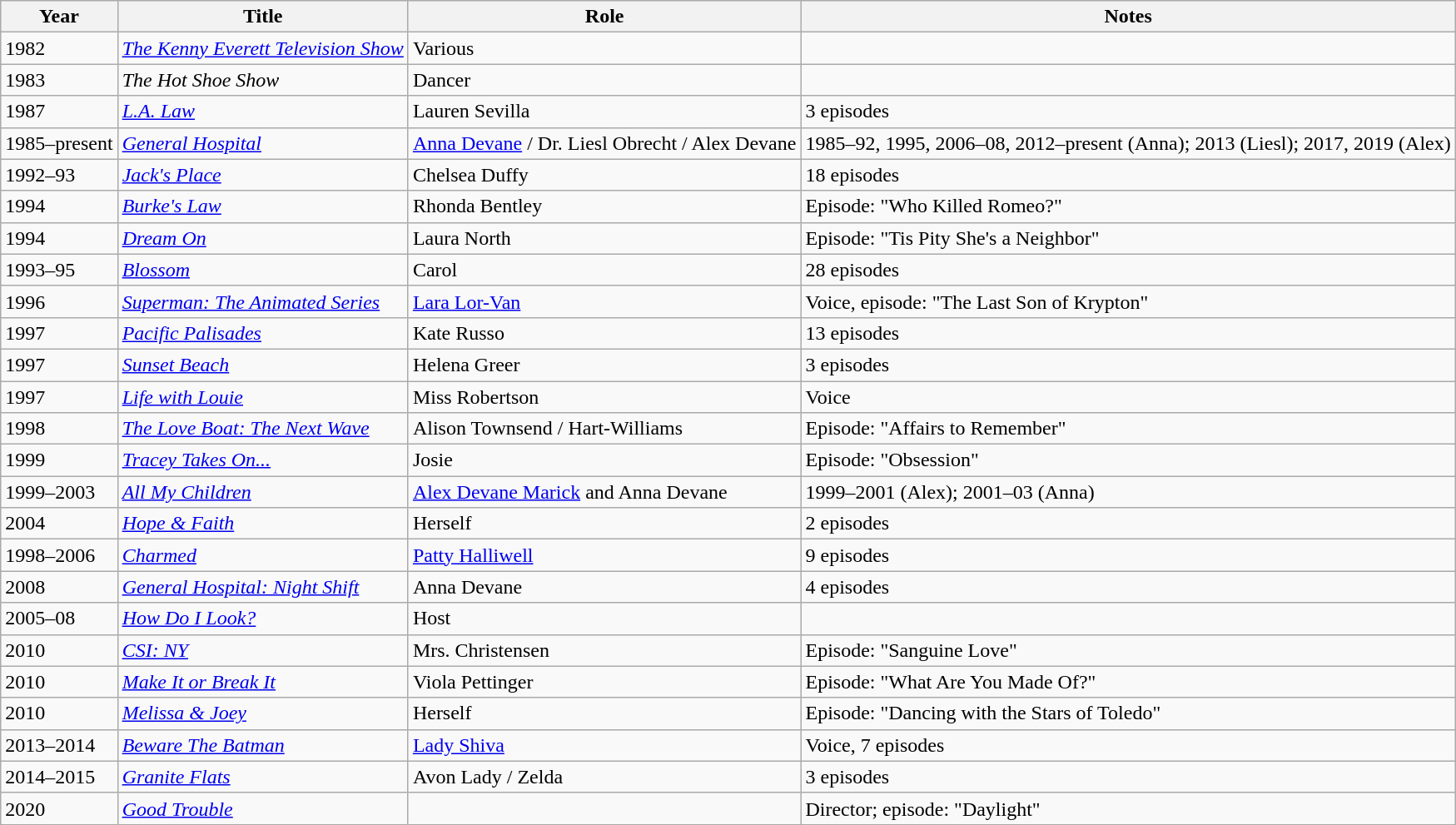<table class="wikitable sortable">
<tr>
<th>Year</th>
<th>Title</th>
<th>Role</th>
<th class="unsortable">Notes</th>
</tr>
<tr>
<td>1982</td>
<td><em><a href='#'>The Kenny Everett Television Show</a></em></td>
<td>Various</td>
<td></td>
</tr>
<tr>
<td>1983</td>
<td><em>The Hot Shoe Show</em></td>
<td>Dancer</td>
<td></td>
</tr>
<tr>
<td>1987</td>
<td><em><a href='#'>L.A. Law</a></em></td>
<td>Lauren Sevilla</td>
<td>3 episodes</td>
</tr>
<tr>
<td>1985–present</td>
<td><em><a href='#'>General Hospital</a></em></td>
<td><a href='#'>Anna Devane</a> / Dr. Liesl Obrecht / Alex Devane</td>
<td>1985–92, 1995, 2006–08, 2012–present (Anna); 2013 (Liesl); 2017, 2019 (Alex)</td>
</tr>
<tr>
<td>1992–93</td>
<td><em><a href='#'>Jack's Place</a></em></td>
<td>Chelsea Duffy</td>
<td>18 episodes</td>
</tr>
<tr>
<td>1994</td>
<td><em><a href='#'>Burke's Law</a></em></td>
<td>Rhonda Bentley</td>
<td>Episode: "Who Killed Romeo?"</td>
</tr>
<tr>
<td>1994</td>
<td><em><a href='#'>Dream On</a></em></td>
<td>Laura North</td>
<td>Episode: "Tis Pity She's a Neighbor"</td>
</tr>
<tr>
<td>1993–95</td>
<td><em><a href='#'>Blossom</a></em></td>
<td>Carol</td>
<td>28 episodes</td>
</tr>
<tr>
<td>1996</td>
<td><em><a href='#'>Superman: The Animated Series</a></em></td>
<td><a href='#'>Lara Lor-Van</a></td>
<td>Voice, episode: "The Last Son of Krypton"</td>
</tr>
<tr>
<td>1997</td>
<td><em><a href='#'>Pacific Palisades</a></em></td>
<td>Kate Russo</td>
<td>13 episodes</td>
</tr>
<tr>
<td>1997</td>
<td><em><a href='#'>Sunset Beach</a></em></td>
<td>Helena Greer</td>
<td>3 episodes</td>
</tr>
<tr>
<td>1997</td>
<td><em><a href='#'>Life with Louie</a></em></td>
<td>Miss Robertson</td>
<td>Voice</td>
</tr>
<tr>
<td>1998</td>
<td><em><a href='#'>The Love Boat: The Next Wave</a></em></td>
<td>Alison Townsend / Hart-Williams</td>
<td>Episode: "Affairs to Remember"</td>
</tr>
<tr>
<td>1999</td>
<td><em><a href='#'>Tracey Takes On...</a></em></td>
<td>Josie</td>
<td>Episode: "Obsession"</td>
</tr>
<tr>
<td>1999–2003</td>
<td><em><a href='#'>All My Children</a></em></td>
<td><a href='#'>Alex Devane Marick</a> and Anna Devane</td>
<td>1999–2001 (Alex); 2001–03 (Anna)</td>
</tr>
<tr>
<td>2004</td>
<td><em><a href='#'>Hope & Faith</a></em></td>
<td>Herself</td>
<td>2 episodes</td>
</tr>
<tr>
<td>1998–2006</td>
<td><em><a href='#'>Charmed</a></em></td>
<td><a href='#'>Patty Halliwell</a></td>
<td>9 episodes</td>
</tr>
<tr>
<td>2008</td>
<td><em><a href='#'>General Hospital: Night Shift</a></em></td>
<td>Anna Devane</td>
<td>4 episodes</td>
</tr>
<tr>
<td>2005–08</td>
<td><em><a href='#'>How Do I Look?</a></em></td>
<td>Host</td>
<td></td>
</tr>
<tr>
<td>2010</td>
<td><em><a href='#'>CSI: NY</a></em></td>
<td>Mrs. Christensen</td>
<td>Episode: "Sanguine Love"</td>
</tr>
<tr>
<td>2010</td>
<td><em><a href='#'>Make It or Break It</a></em></td>
<td>Viola Pettinger</td>
<td>Episode: "What Are You Made Of?"</td>
</tr>
<tr>
<td>2010</td>
<td><em><a href='#'>Melissa & Joey</a></em></td>
<td>Herself</td>
<td>Episode: "Dancing with the Stars of Toledo"</td>
</tr>
<tr>
<td>2013–2014</td>
<td><em><a href='#'>Beware The Batman</a></em></td>
<td><a href='#'>Lady Shiva</a></td>
<td>Voice, 7 episodes</td>
</tr>
<tr>
<td>2014–2015</td>
<td><em><a href='#'>Granite Flats</a></em></td>
<td>Avon Lady / Zelda</td>
<td>3 episodes</td>
</tr>
<tr>
<td>2020</td>
<td><em><a href='#'>Good Trouble</a></em></td>
<td></td>
<td>Director; episode: "Daylight"</td>
</tr>
</table>
